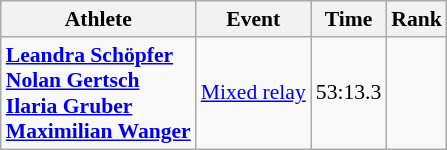<table class="wikitable" style="font-size:90%">
<tr>
<th>Athlete</th>
<th>Event</th>
<th>Time</th>
<th>Rank</th>
</tr>
<tr align=center>
<td align=left><strong><a href='#'>Leandra Schöpfer</a><br><a href='#'>Nolan Gertsch</a><br><a href='#'>Ilaria Gruber</a><br><a href='#'>Maximilian Wanger</a></strong></td>
<td align=left><a href='#'>Mixed relay</a></td>
<td>53:13.3</td>
<td></td>
</tr>
</table>
